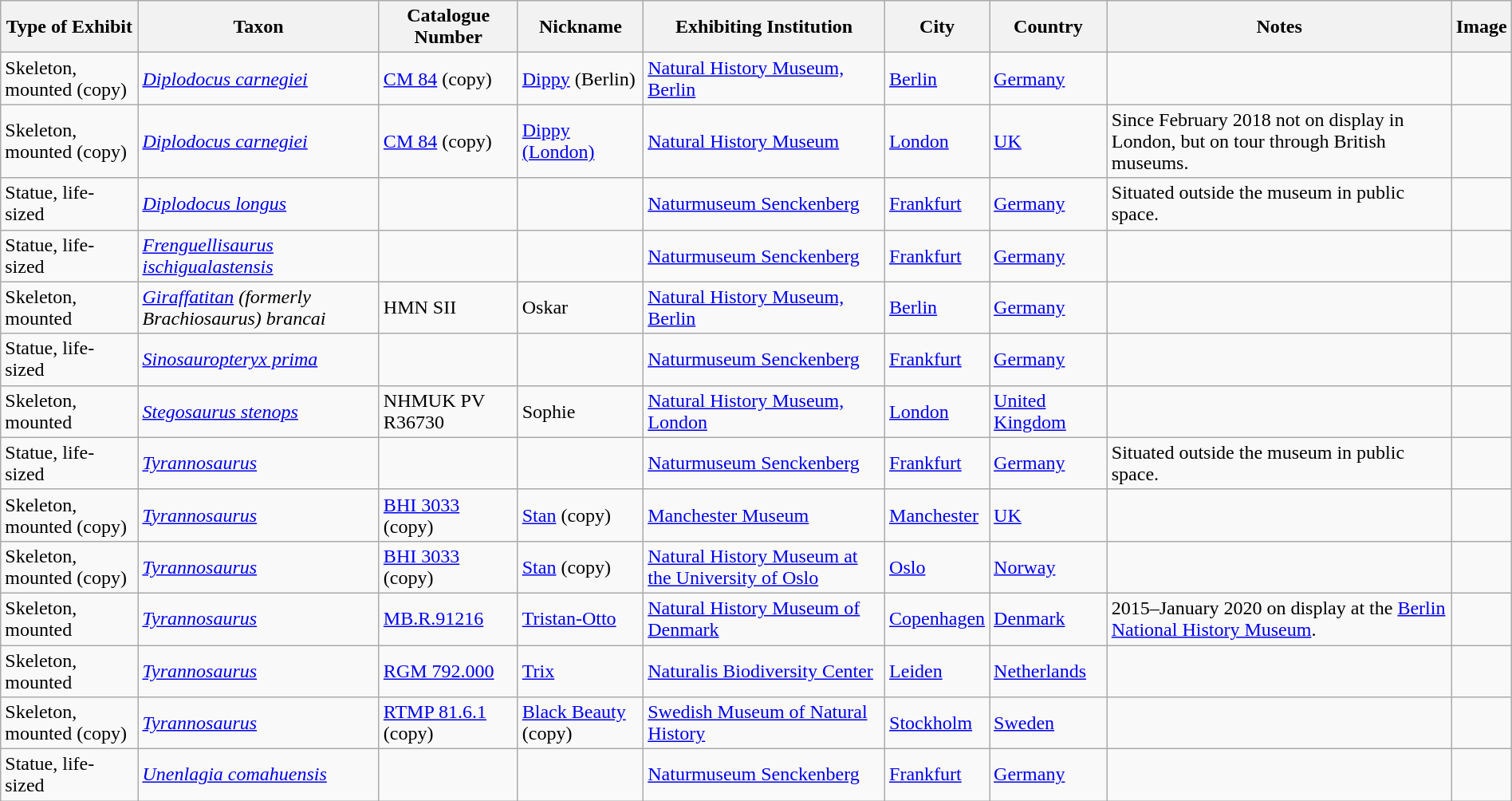<table class="wikitable sortable" align="center" width="100%">
<tr>
<th>Type of Exhibit</th>
<th>Taxon</th>
<th>Catalogue Number</th>
<th>Nickname</th>
<th>Exhibiting Institution</th>
<th>City</th>
<th>Country</th>
<th class="unsortable">Notes</th>
<th class="unsortable">Image</th>
</tr>
<tr>
<td>Skeleton, mounted (copy)</td>
<td><em><a href='#'>Diplodocus carnegiei</a></em></td>
<td><a href='#'>CM 84</a> (copy)</td>
<td><a href='#'>Dippy</a> (Berlin)</td>
<td><a href='#'>Natural History Museum, Berlin</a></td>
<td><a href='#'>Berlin</a></td>
<td><a href='#'>Germany</a></td>
<td></td>
<td></td>
</tr>
<tr>
<td>Skeleton, mounted (copy)</td>
<td><em><a href='#'>Diplodocus carnegiei</a></em></td>
<td><a href='#'>CM 84</a> (copy)</td>
<td><a href='#'>Dippy (London)</a></td>
<td><a href='#'>Natural History Museum</a></td>
<td><a href='#'>London</a></td>
<td><a href='#'>UK</a></td>
<td>Since February 2018 not on display in London, but on tour through British museums.</td>
<td></td>
</tr>
<tr>
<td>Statue, life-sized</td>
<td><em><a href='#'>Diplodocus longus</a></em></td>
<td></td>
<td></td>
<td><a href='#'>Naturmuseum Senckenberg</a></td>
<td><a href='#'>Frankfurt</a></td>
<td><a href='#'>Germany</a></td>
<td>Situated outside the museum in public space.</td>
<td></td>
</tr>
<tr>
<td>Statue, life-sized</td>
<td><em><a href='#'>Frenguellisaurus ischigualastensis</a></em></td>
<td></td>
<td></td>
<td><a href='#'>Naturmuseum Senckenberg</a></td>
<td><a href='#'>Frankfurt</a></td>
<td><a href='#'>Germany</a></td>
<td></td>
<td></td>
</tr>
<tr>
<td>Skeleton, mounted</td>
<td><em><a href='#'>Giraffatitan</a> (formerly Brachiosaurus) brancai</em></td>
<td>HMN SII</td>
<td>Oskar</td>
<td><a href='#'>Natural History Museum, Berlin</a></td>
<td><a href='#'>Berlin</a></td>
<td><a href='#'>Germany</a></td>
<td></td>
<td></td>
</tr>
<tr>
<td>Statue, life-sized</td>
<td><em><a href='#'>Sinosauropteryx prima</a></em></td>
<td></td>
<td></td>
<td><a href='#'>Naturmuseum Senckenberg</a></td>
<td><a href='#'>Frankfurt</a></td>
<td><a href='#'>Germany</a></td>
<td></td>
<td></td>
</tr>
<tr>
<td>Skeleton, mounted</td>
<td><em><a href='#'>Stegosaurus stenops</a></em></td>
<td>NHMUK PV R36730</td>
<td>Sophie</td>
<td><a href='#'>Natural History Museum, London</a></td>
<td><a href='#'>London</a></td>
<td><a href='#'>United Kingdom</a></td>
<td></td>
<td></td>
</tr>
<tr>
<td>Statue, life-sized</td>
<td><em><a href='#'>Tyrannosaurus</a></em></td>
<td></td>
<td></td>
<td><a href='#'>Naturmuseum Senckenberg</a></td>
<td><a href='#'>Frankfurt</a></td>
<td><a href='#'>Germany</a></td>
<td>Situated outside the museum in public space.</td>
<td></td>
</tr>
<tr>
<td>Skeleton, mounted (copy)</td>
<td><em><a href='#'>Tyrannosaurus</a></em></td>
<td><a href='#'>BHI 3033</a> (copy)</td>
<td><a href='#'>Stan</a> (copy)</td>
<td><a href='#'>Manchester Museum</a></td>
<td><a href='#'>Manchester</a></td>
<td><a href='#'>UK</a></td>
<td></td>
<td></td>
</tr>
<tr>
<td>Skeleton, mounted (copy)</td>
<td><em><a href='#'>Tyrannosaurus</a></em></td>
<td><a href='#'>BHI 3033</a> (copy)</td>
<td><a href='#'>Stan</a> (copy)</td>
<td><a href='#'>Natural History Museum at the University of Oslo</a></td>
<td><a href='#'>Oslo</a></td>
<td><a href='#'>Norway</a></td>
<td></td>
<td></td>
</tr>
<tr>
<td>Skeleton, mounted</td>
<td><em><a href='#'>Tyrannosaurus</a></em></td>
<td><a href='#'>MB.R.91216</a></td>
<td><a href='#'>Tristan-Otto</a></td>
<td><a href='#'>Natural History Museum of Denmark</a></td>
<td><a href='#'>Copenhagen</a></td>
<td><a href='#'>Denmark</a></td>
<td>2015–January 2020 on display at the <a href='#'>Berlin National History Museum</a>.</td>
<td></td>
</tr>
<tr>
<td>Skeleton, mounted</td>
<td><em><a href='#'>Tyrannosaurus</a></em></td>
<td><a href='#'>RGM 792.000</a></td>
<td><a href='#'>Trix</a></td>
<td><a href='#'>Naturalis Biodiversity Center</a></td>
<td><a href='#'>Leiden</a></td>
<td><a href='#'>Netherlands</a></td>
<td></td>
<td></td>
</tr>
<tr>
<td>Skeleton, mounted (copy)</td>
<td><em><a href='#'>Tyrannosaurus</a></em></td>
<td><a href='#'>RTMP 81.6.1</a> (copy)</td>
<td><a href='#'>Black Beauty</a> (copy)</td>
<td><a href='#'>Swedish Museum of Natural History</a></td>
<td><a href='#'>Stockholm</a></td>
<td><a href='#'>Sweden</a></td>
<td></td>
<td></td>
</tr>
<tr>
<td>Statue, life-sized</td>
<td><em><a href='#'>Unenlagia comahuensis</a></em></td>
<td></td>
<td></td>
<td><a href='#'>Naturmuseum Senckenberg</a></td>
<td><a href='#'>Frankfurt</a></td>
<td><a href='#'>Germany</a></td>
<td></td>
<td></td>
</tr>
</table>
